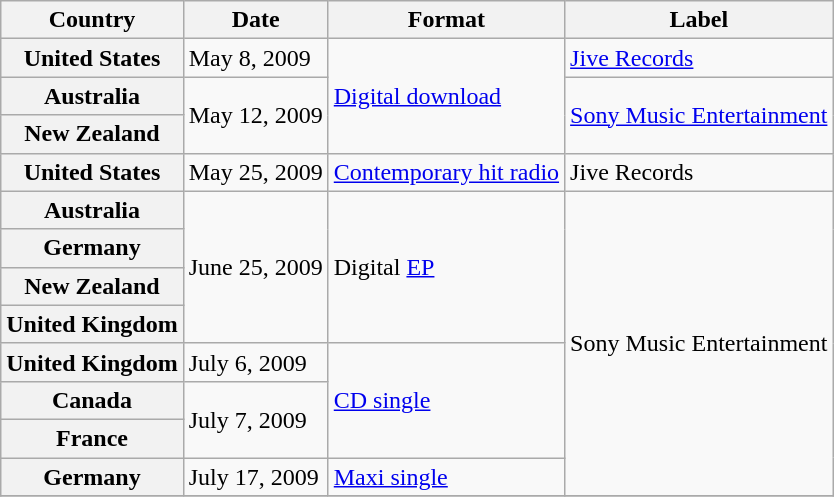<table class="wikitable plainrowheaders">
<tr>
<th scope="col">Country</th>
<th scope="col">Date</th>
<th scope="col">Format</th>
<th scope="col">Label</th>
</tr>
<tr>
<th scope="row">United States</th>
<td>May 8, 2009</td>
<td rowspan="3"><a href='#'>Digital download</a></td>
<td><a href='#'>Jive Records</a></td>
</tr>
<tr>
<th scope="row">Australia</th>
<td rowspan="2">May 12, 2009</td>
<td rowspan="2"><a href='#'>Sony Music Entertainment</a></td>
</tr>
<tr>
<th scope="row">New Zealand</th>
</tr>
<tr>
<th scope="row">United States</th>
<td>May 25, 2009</td>
<td><a href='#'>Contemporary hit radio</a></td>
<td>Jive Records</td>
</tr>
<tr>
<th scope="row">Australia</th>
<td rowspan="4">June 25, 2009</td>
<td rowspan="4">Digital <a href='#'>EP</a></td>
<td rowspan="8">Sony Music Entertainment</td>
</tr>
<tr>
<th scope="row">Germany</th>
</tr>
<tr>
<th scope="row">New Zealand</th>
</tr>
<tr>
<th scope="row">United Kingdom</th>
</tr>
<tr>
<th scope="row">United Kingdom</th>
<td>July 6, 2009</td>
<td rowspan=3><a href='#'>CD single</a></td>
</tr>
<tr>
<th scope="row">Canada</th>
<td rowspan="2">July 7, 2009</td>
</tr>
<tr>
<th scope="row">France</th>
</tr>
<tr>
<th scope="row">Germany</th>
<td>July 17, 2009</td>
<td><a href='#'>Maxi single</a></td>
</tr>
<tr>
</tr>
</table>
